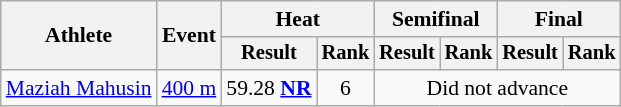<table class="wikitable" style="font-size:90%">
<tr>
<th rowspan="2">Athlete</th>
<th rowspan="2">Event</th>
<th colspan="2">Heat</th>
<th colspan="2">Semifinal</th>
<th colspan="2">Final</th>
</tr>
<tr style="font-size:95%">
<th>Result</th>
<th>Rank</th>
<th>Result</th>
<th>Rank</th>
<th>Result</th>
<th>Rank</th>
</tr>
<tr align="center">
<td align="left"><a href='#'>Maziah Mahusin</a></td>
<td align="left"><a href='#'>400 m</a></td>
<td>59.28 <strong><a href='#'>NR</a></strong></td>
<td>6</td>
<td colspan="4">Did not advance</td>
</tr>
</table>
